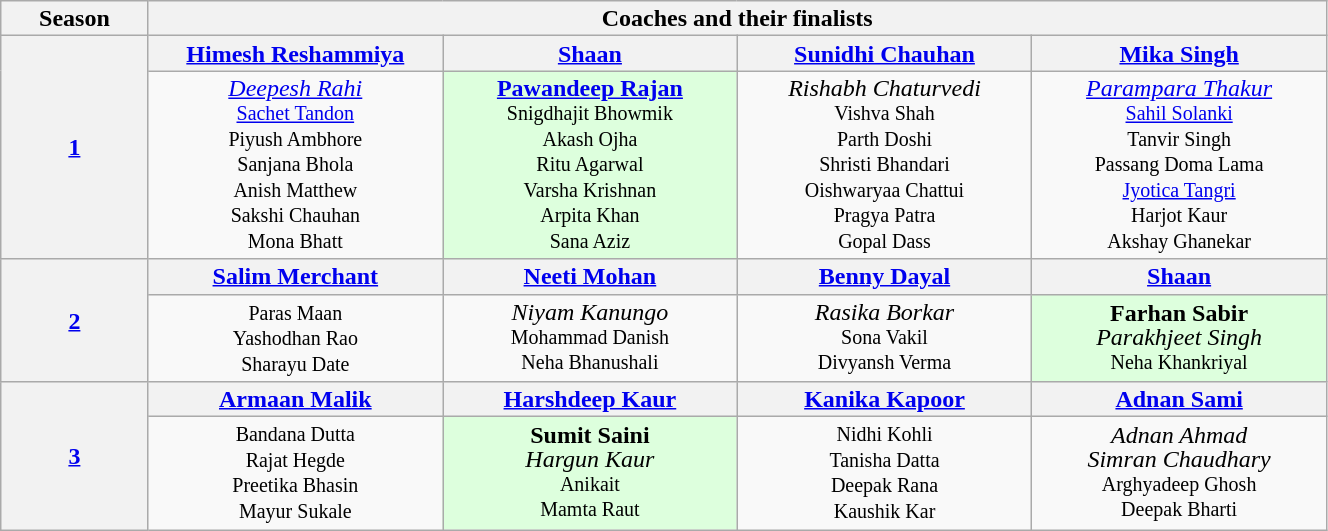<table class="wikitable" style="text-align:center; line-height:16px; width:70%;">
<tr>
<th style="width:10%;">Season</th>
<th colspan="4" style="width:50%;">Coaches and their finalists</th>
</tr>
<tr>
<th rowspan="2"><a href='#'>1</a></th>
<th style="width:20%;" scope="col"><a href='#'>Himesh Reshammiya</a></th>
<th style="width:20%;" scope="col"><a href='#'>Shaan</a></th>
<th style="width:20%;" scope="col"><a href='#'>Sunidhi Chauhan</a></th>
<th style="width:20%;" scope="col"><a href='#'>Mika Singh</a></th>
</tr>
<tr>
<td><em><a href='#'>Deepesh Rahi</a></em><br><small><a href='#'>Sachet Tandon</a><br>Piyush Ambhore<br>Sanjana Bhola<br>Anish Matthew<br>Sakshi Chauhan<br>Mona Bhatt </small></td>
<td style="background:#ddffdd;"><strong><a href='#'>Pawandeep Rajan</a></strong><br><small>Snigdhajit Bhowmik<br>Akash Ojha<br>Ritu Agarwal<br>Varsha Krishnan<br>Arpita Khan<br>Sana Aziz <br>  </small></td>
<td><em>Rishabh Chaturvedi</em><br><small>Vishva Shah<br>Parth Doshi<br>Shristi Bhandari<br>Oishwaryaa Chattui<br>Pragya Patra<br>Gopal Dass </small></td>
<td><em><a href='#'>Parampara Thakur</a></em><br><small><a href='#'>Sahil Solanki</a><br>Tanvir Singh<br>Passang Doma Lama<br><a href='#'>Jyotica Tangri</a> <br>Harjot Kaur<br>Akshay Ghanekar </small></td>
</tr>
<tr>
<th rowspan="2"><a href='#'>2</a></th>
<th style="width:20%;" scope="col"><a href='#'>Salim Merchant</a></th>
<th style="width:20%;" scope="col"><a href='#'>Neeti Mohan</a></th>
<th style="width:20%;" scope="col"><a href='#'>Benny Dayal</a></th>
<th style="width:20%;" scope="col"><a href='#'>Shaan</a></th>
</tr>
<tr>
<td><small>Paras Maan<br>Yashodhan Rao<br>Sharayu Date</small></td>
<td><em>Niyam Kanungo</em><br><small>Mohammad Danish<br>Neha Bhanushali</small></td>
<td><em>Rasika Borkar</em><br><small>Sona Vakil<br>Divyansh Verma</small></td>
<td style="background:#ddffdd;"><strong>Farhan Sabir</strong><br><em>Parakhjeet Singh</em><br><small>Neha Khankriyal</small></td>
</tr>
<tr>
<th rowspan="2"><a href='#'>3</a></th>
<th style="width:20%;" scope="col"><a href='#'>Armaan Malik</a></th>
<th style="width:20%;" scope="col"><a href='#'>Harshdeep Kaur</a></th>
<th style="width:20%;" scope="col"><a href='#'>Kanika Kapoor</a></th>
<th style="width:20%;" scope="col"><a href='#'>Adnan Sami</a></th>
</tr>
<tr>
<td><small>Bandana Dutta<br>Rajat Hegde<br>Preetika Bhasin<br>Mayur Sukale</small></td>
<td style="background:#ddffdd;"><strong>Sumit Saini</strong><br><em>Hargun Kaur</em><br><small>Anikait<br>Mamta Raut</small></td>
<td><small>Nidhi Kohli<br>Tanisha Datta<br>Deepak Rana<br>Kaushik Kar</small></td>
<td><em>Adnan Ahmad</em><br><em>Simran Chaudhary</em><br><small>Arghyadeep Ghosh<br>Deepak Bharti</small></td>
</tr>
</table>
